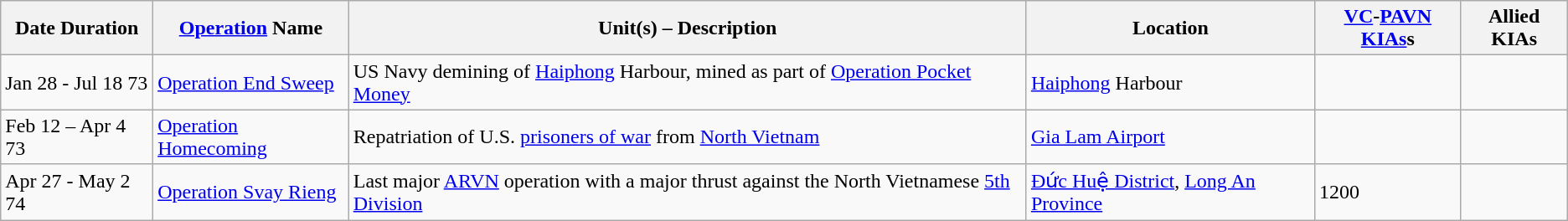<table class="wikitable sortable">
<tr>
<th>Date Duration</th>
<th><a href='#'>Operation</a> Name</th>
<th>Unit(s) – Description</th>
<th>Location</th>
<th><a href='#'>VC</a>-<a href='#'>PAVN</a> <a href='#'>KIAs</a>s</th>
<th>Allied KIAs</th>
</tr>
<tr>
<td>Jan 28 - Jul 18 73</td>
<td><a href='#'>Operation End Sweep</a></td>
<td>US Navy demining of <a href='#'>Haiphong</a> Harbour, mined as part of <a href='#'>Operation Pocket Money</a></td>
<td><a href='#'>Haiphong</a> Harbour</td>
<td></td>
<td></td>
</tr>
<tr>
<td>Feb 12 – Apr 4 73</td>
<td><a href='#'>Operation Homecoming</a></td>
<td>Repatriation of U.S. <a href='#'>prisoners of war</a> from <a href='#'>North Vietnam</a></td>
<td><a href='#'>Gia Lam Airport</a></td>
<td></td>
<td></td>
</tr>
<tr>
<td>Apr 27 - May 2 74</td>
<td><a href='#'>Operation Svay Rieng</a></td>
<td>Last major <a href='#'>ARVN</a> operation with a major thrust against the North Vietnamese <a href='#'>5th Division</a></td>
<td><a href='#'>Đức Huệ District</a>, <a href='#'>Long An Province</a></td>
<td>1200</td>
<td></td>
</tr>
</table>
